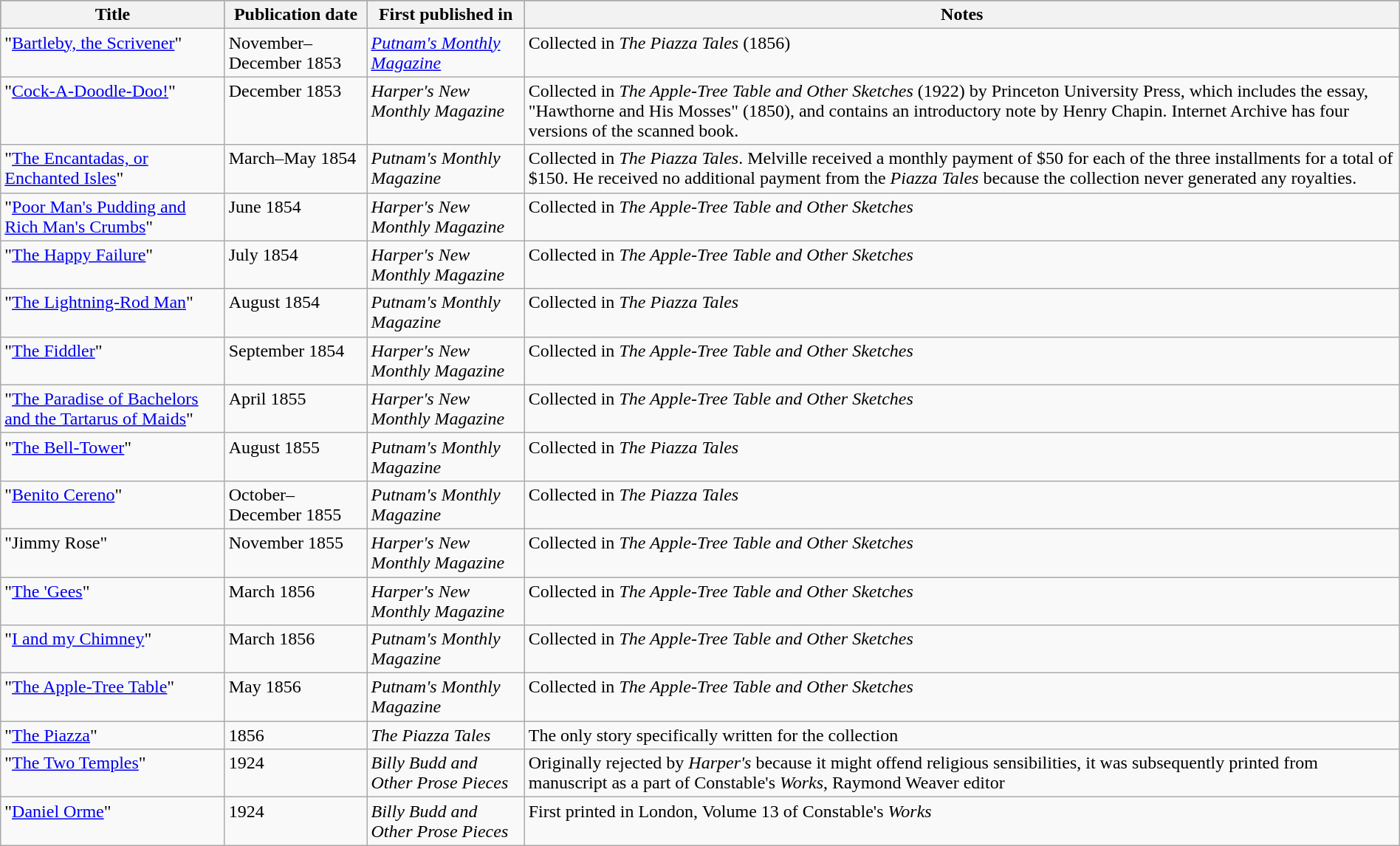<table class="wikitable" style="margin:auto; clear:both;">
<tr style="text-align:center; background:dimGrey;">
<th><div>Title</div></th>
<th><div>Publication date</div></th>
<th><div>First published in</div></th>
<th><div>Notes</div></th>
</tr>
<tr valign="top">
<td>"<a href='#'>Bartleby, the Scrivener</a>"</td>
<td>November–December 1853</td>
<td><em><a href='#'>Putnam's Monthly Magazine</a></em></td>
<td>Collected in <em>The Piazza Tales</em> (1856)</td>
</tr>
<tr valign="top">
<td>"<a href='#'>Cock-A-Doodle-Doo!</a>"</td>
<td>December 1853</td>
<td><em>Harper's New Monthly Magazine</em></td>
<td>Collected in <em>The Apple-Tree Table and Other Sketches</em> (1922) by Princeton University Press, which includes the essay, "Hawthorne and His Mosses" (1850), and contains an introductory note by Henry Chapin.  Internet Archive has four versions of the scanned book.</td>
</tr>
<tr valign="top">
<td>"<a href='#'>The Encantadas, or Enchanted Isles</a>"</td>
<td>March–May 1854</td>
<td><em>Putnam's Monthly Magazine</em></td>
<td>Collected in <em>The Piazza Tales</em>. Melville received a monthly payment of $50 for each of the three installments for a total of $150. He received no additional payment from the <em>Piazza Tales</em> because the collection never generated any royalties.</td>
</tr>
<tr valign="top">
<td>"<a href='#'>Poor Man's Pudding and Rich Man's Crumbs</a>"</td>
<td>June 1854</td>
<td><em>Harper's New Monthly Magazine</em></td>
<td>Collected in <em>The Apple-Tree Table and Other Sketches</em></td>
</tr>
<tr valign="top">
<td>"<a href='#'>The Happy Failure</a>"</td>
<td>July 1854</td>
<td><em>Harper's New Monthly Magazine</em></td>
<td>Collected in <em>The Apple-Tree Table and Other Sketches</em></td>
</tr>
<tr valign="top">
<td>"<a href='#'>The Lightning-Rod Man</a>"</td>
<td>August 1854</td>
<td><em>Putnam's Monthly Magazine</em></td>
<td>Collected in <em>The Piazza Tales</em></td>
</tr>
<tr valign="top">
<td>"<a href='#'>The Fiddler</a>"</td>
<td>September 1854</td>
<td><em>Harper's New Monthly Magazine</em></td>
<td>Collected in <em>The Apple-Tree Table and Other Sketches</em></td>
</tr>
<tr valign="top">
<td>"<a href='#'>The Paradise of Bachelors and the Tartarus of Maids</a>"</td>
<td>April 1855</td>
<td><em>Harper's New Monthly Magazine</em></td>
<td>Collected in <em>The Apple-Tree Table and Other Sketches</em></td>
</tr>
<tr valign="top">
<td>"<a href='#'>The Bell-Tower</a>"</td>
<td>August 1855</td>
<td><em>Putnam's Monthly Magazine</em></td>
<td>Collected in <em>The Piazza Tales</em></td>
</tr>
<tr valign="top">
<td>"<a href='#'>Benito Cereno</a>"</td>
<td>October–December 1855</td>
<td><em>Putnam's Monthly Magazine</em></td>
<td>Collected in <em>The Piazza Tales</em></td>
</tr>
<tr valign="top">
<td>"Jimmy Rose"</td>
<td>November 1855</td>
<td><em>Harper's New Monthly Magazine</em></td>
<td>Collected in <em>The Apple-Tree Table and Other Sketches</em></td>
</tr>
<tr valign="top">
<td>"<a href='#'>The 'Gees</a>"</td>
<td>March 1856</td>
<td><em>Harper's New Monthly Magazine</em></td>
<td>Collected in <em>The Apple-Tree Table and Other Sketches</em></td>
</tr>
<tr valign="top">
<td>"<a href='#'>I and my Chimney</a>"</td>
<td>March 1856</td>
<td><em>Putnam's Monthly Magazine</em></td>
<td>Collected in <em>The Apple-Tree Table and Other Sketches</em></td>
</tr>
<tr valign="top">
<td>"<a href='#'>The Apple-Tree Table</a>"</td>
<td>May 1856</td>
<td><em>Putnam's Monthly Magazine</em></td>
<td>Collected in <em>The Apple-Tree Table and Other Sketches</em></td>
</tr>
<tr valign="top">
<td>"<a href='#'>The Piazza</a>"</td>
<td>1856</td>
<td><em>The Piazza Tales</em></td>
<td>The only story specifically written for the collection</td>
</tr>
<tr valign="top">
<td>"<a href='#'>The Two Temples</a>"</td>
<td>1924</td>
<td><em>Billy Budd and Other Prose Pieces</em></td>
<td>Originally rejected by <em>Harper's</em> because it might offend religious sensibilities, it was subsequently printed from manuscript as a part of Constable's <em>Works</em>, Raymond Weaver editor</td>
</tr>
<tr valign="top">
<td>"<a href='#'>Daniel Orme</a>"</td>
<td>1924</td>
<td><em>Billy Budd and Other Prose Pieces</em></td>
<td>First printed in London, Volume 13 of Constable's <em>Works</em></td>
</tr>
</table>
